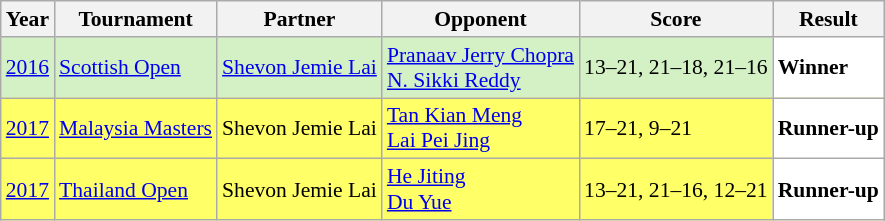<table class="sortable wikitable" style="font-size: 90%;">
<tr>
<th>Year</th>
<th>Tournament</th>
<th>Partner</th>
<th>Opponent</th>
<th>Score</th>
<th>Result</th>
</tr>
<tr style="background:#D4F1C5">
<td align="center"><a href='#'>2016</a></td>
<td align="left"><a href='#'>Scottish Open</a></td>
<td align="left"> <a href='#'>Shevon Jemie Lai</a></td>
<td align="left"> <a href='#'>Pranaav Jerry Chopra</a><br> <a href='#'>N. Sikki Reddy</a></td>
<td align="left">13–21, 21–18, 21–16</td>
<td style="text-align:left; background:white"> <strong>Winner</strong></td>
</tr>
<tr style="background:#FFFF67">
<td align="center"><a href='#'>2017</a></td>
<td align="left"><a href='#'>Malaysia Masters</a></td>
<td align="left"> Shevon Jemie Lai</td>
<td align="left"> <a href='#'>Tan Kian Meng</a><br> <a href='#'>Lai Pei Jing</a></td>
<td align="left">17–21, 9–21</td>
<td style="text-align:left; background:white"> <strong>Runner-up</strong></td>
</tr>
<tr style="background:#FFFF67">
<td align="center"><a href='#'>2017</a></td>
<td align="left"><a href='#'>Thailand Open</a></td>
<td align="left"> Shevon Jemie Lai</td>
<td align="left"> <a href='#'>He Jiting</a><br> <a href='#'>Du Yue</a></td>
<td align="left">13–21, 21–16, 12–21</td>
<td style="text-align:left; background:white"> <strong>Runner-up</strong></td>
</tr>
</table>
